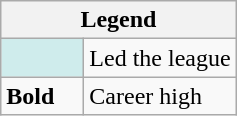<table class="wikitable">
<tr>
<th colspan="2">Legend</th>
</tr>
<tr>
<td style="background:#cfecec; width:3em;"></td>
<td>Led the league</td>
</tr>
<tr>
<td><strong>Bold</strong></td>
<td>Career high</td>
</tr>
</table>
